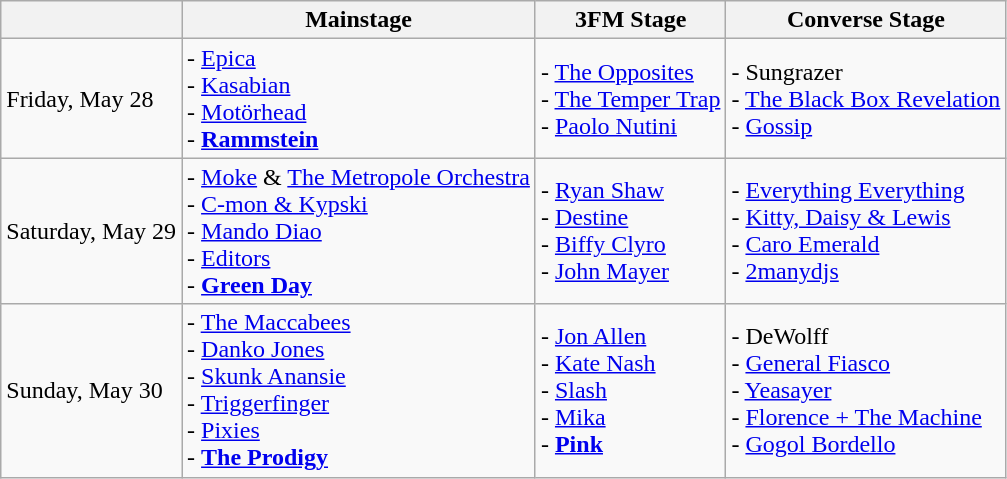<table class="wikitable">
<tr>
<th></th>
<th>Mainstage</th>
<th>3FM Stage</th>
<th>Converse Stage</th>
</tr>
<tr>
<td>Friday, May 28</td>
<td>- <a href='#'>Epica</a><br>- <a href='#'>Kasabian</a><br>- <a href='#'>Motörhead</a><br>- <strong><a href='#'>Rammstein</a></strong></td>
<td>- <a href='#'>The Opposites</a><br>- <a href='#'>The Temper Trap</a><br>- <a href='#'>Paolo Nutini</a></td>
<td>- Sungrazer<br>- <a href='#'>The Black Box Revelation</a><br>- <a href='#'>Gossip</a></td>
</tr>
<tr>
<td>Saturday, May 29</td>
<td>- <a href='#'>Moke</a> & <a href='#'>The Metropole Orchestra</a><br>- <a href='#'>C-mon & Kypski</a><br>- <a href='#'>Mando Diao</a><br>- <a href='#'>Editors</a><br>- <strong><a href='#'>Green Day</a></strong></td>
<td>- <a href='#'>Ryan Shaw</a> <br>- <a href='#'>Destine</a><br>- <a href='#'>Biffy Clyro</a><br>- <a href='#'>John Mayer</a></td>
<td>- <a href='#'>Everything Everything</a><br>- <a href='#'>Kitty, Daisy & Lewis</a><br>- <a href='#'>Caro Emerald</a><br>- <a href='#'>2manydjs</a></td>
</tr>
<tr>
<td>Sunday, May 30</td>
<td>- <a href='#'>The Maccabees</a><br>- <a href='#'>Danko Jones</a><br>- <a href='#'>Skunk Anansie</a><br>- <a href='#'>Triggerfinger</a><br>- <a href='#'>Pixies</a><br>- <strong><a href='#'>The Prodigy</a></strong></td>
<td>- <a href='#'>Jon Allen</a><br>- <a href='#'>Kate Nash</a><br>- <a href='#'>Slash</a><br>- <a href='#'>Mika</a><br>- <strong><a href='#'>Pink</a></strong></td>
<td>- DeWolff<br>- <a href='#'>General Fiasco</a><br>- <a href='#'>Yeasayer</a><br>- <a href='#'>Florence + The Machine</a><br>- <a href='#'>Gogol Bordello</a></td>
</tr>
</table>
